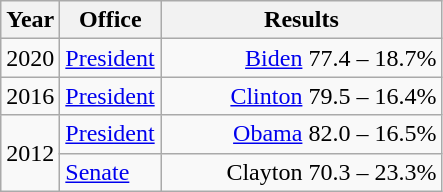<table class=wikitable>
<tr>
<th width="30">Year</th>
<th width="60">Office</th>
<th width="180">Results</th>
</tr>
<tr>
<td>2020</td>
<td><a href='#'>President</a></td>
<td align="right" ><a href='#'>Biden</a> 77.4 – 18.7%</td>
</tr>
<tr>
<td>2016</td>
<td><a href='#'>President</a></td>
<td align="right" ><a href='#'>Clinton</a> 79.5 – 16.4%</td>
</tr>
<tr>
<td rowspan="2">2012</td>
<td><a href='#'>President</a></td>
<td align="right" ><a href='#'>Obama</a> 82.0 – 16.5%</td>
</tr>
<tr>
<td><a href='#'>Senate</a></td>
<td align="right" >Clayton 70.3 – 23.3%</td>
</tr>
</table>
